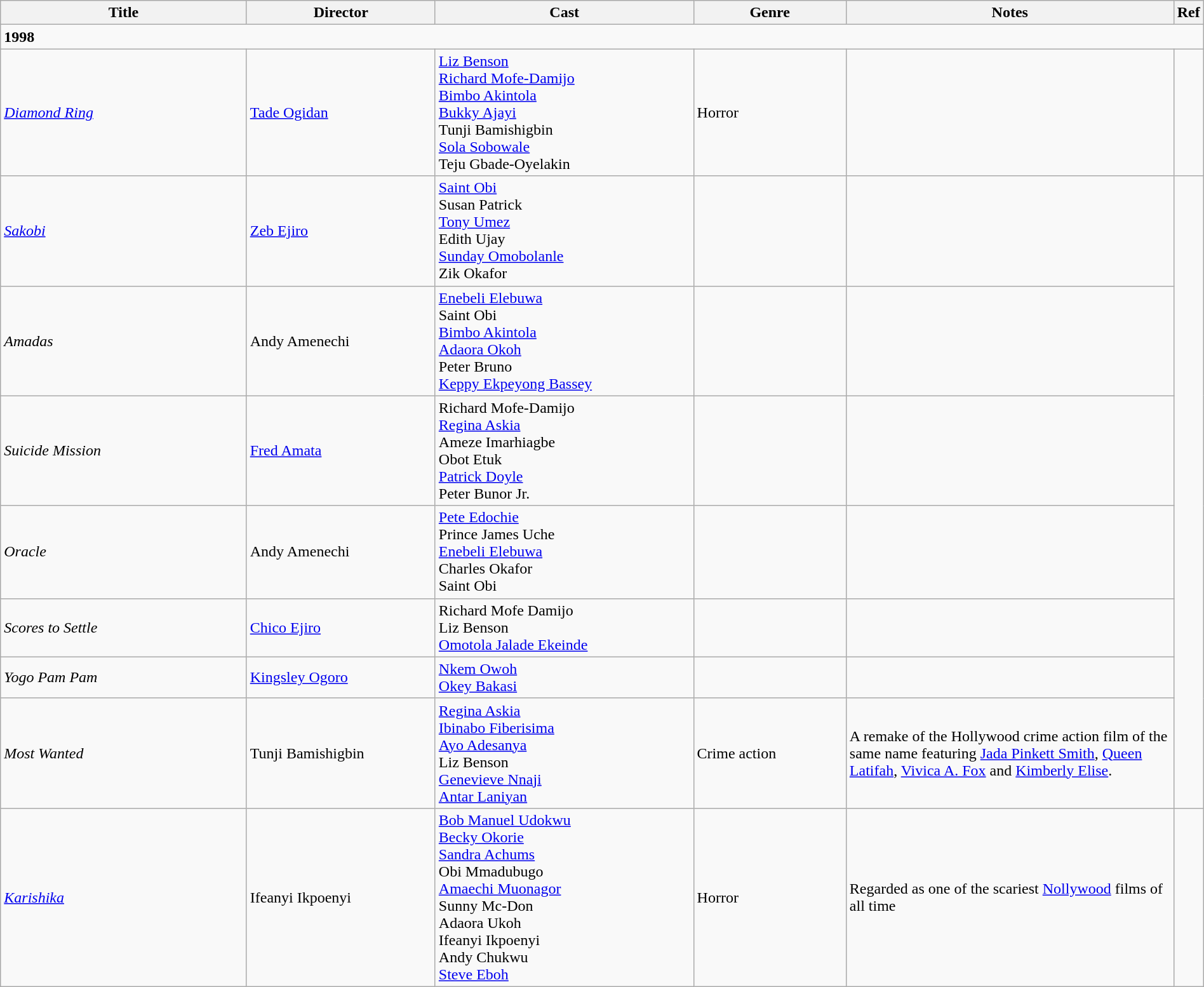<table class="wikitable" width="100%">
<tr>
<th width="21%">Title</th>
<th width="16%">Director</th>
<th width="22%">Cast</th>
<th width="13%">Genre</th>
<th width="28%">Notes</th>
<th>Ref</th>
</tr>
<tr>
<td colspan="7" ><strong>1998</strong></td>
</tr>
<tr>
<td><em><a href='#'>Diamond Ring</a></em></td>
<td><a href='#'>Tade Ogidan</a></td>
<td><a href='#'>Liz Benson</a><br><a href='#'>Richard Mofe-Damijo</a><br><a href='#'>Bimbo Akintola</a><br><a href='#'>Bukky Ajayi</a><br>Tunji Bamishigbin<br><a href='#'>Sola Sobowale</a><br>Teju Gbade-Oyelakin</td>
<td>Horror</td>
<td></td>
<td></td>
</tr>
<tr>
<td><em><a href='#'>Sakobi</a></em></td>
<td><a href='#'>Zeb Ejiro</a></td>
<td><a href='#'>Saint Obi</a><br>Susan Patrick<br><a href='#'>Tony Umez</a><br>Edith Ujay<br><a href='#'>Sunday Omobolanle</a><br>Zik Okafor</td>
<td></td>
<td></td>
<td rowspan="7"></td>
</tr>
<tr>
<td><em>Amadas</em></td>
<td>Andy Amenechi</td>
<td><a href='#'>Enebeli Elebuwa</a><br>Saint Obi<br><a href='#'>Bimbo Akintola</a><br><a href='#'>Adaora Okoh</a><br>Peter Bruno<br><a href='#'>Keppy Ekpeyong Bassey</a></td>
<td></td>
<td></td>
</tr>
<tr>
<td><em>Suicide Mission</em></td>
<td><a href='#'>Fred Amata</a></td>
<td>Richard Mofe-Damijo<br><a href='#'>Regina Askia</a><br>Ameze Imarhiagbe<br>Obot Etuk<br><a href='#'>Patrick Doyle</a><br>Peter Bunor Jr.</td>
<td></td>
<td></td>
</tr>
<tr>
<td><em>Oracle</em></td>
<td>Andy Amenechi</td>
<td><a href='#'>Pete Edochie</a><br>Prince James Uche<br><a href='#'>Enebeli Elebuwa</a><br>Charles Okafor<br>Saint Obi</td>
<td></td>
<td></td>
</tr>
<tr>
<td><em>Scores to Settle</em></td>
<td><a href='#'>Chico Ejiro</a></td>
<td>Richard Mofe Damijo<br>Liz Benson<br><a href='#'>Omotola Jalade Ekeinde</a></td>
<td></td>
<td></td>
</tr>
<tr>
<td><em>Yogo Pam Pam</em></td>
<td><a href='#'>Kingsley Ogoro</a></td>
<td><a href='#'>Nkem Owoh</a><br><a href='#'>Okey Bakasi</a></td>
<td></td>
<td></td>
</tr>
<tr>
<td><em>Most Wanted</em></td>
<td>Tunji Bamishigbin</td>
<td><a href='#'>Regina Askia</a><br><a href='#'>Ibinabo Fiberisima</a><br><a href='#'>Ayo Adesanya</a><br>Liz Benson<br><a href='#'>Genevieve Nnaji</a><br><a href='#'>Antar Laniyan</a></td>
<td>Crime action</td>
<td>A remake of the Hollywood crime action film of the same name featuring <a href='#'>Jada Pinkett Smith</a>, <a href='#'>Queen Latifah</a>, <a href='#'>Vivica A. Fox</a> and <a href='#'>Kimberly Elise</a>.</td>
</tr>
<tr>
<td><em><a href='#'>Karishika</a></em></td>
<td>Ifeanyi Ikpoenyi</td>
<td><a href='#'>Bob Manuel Udokwu</a><br><a href='#'>Becky Okorie</a><br><a href='#'>Sandra Achums</a><br>Obi Mmadubugo<br><a href='#'>Amaechi Muonagor</a><br>Sunny Mc-Don<br>Adaora Ukoh<br>Ifeanyi Ikpoenyi<br>Andy Chukwu<br><a href='#'>Steve Eboh</a></td>
<td>Horror</td>
<td>Regarded as one of the scariest <a href='#'>Nollywood</a> films of all time</td>
<td></td>
</tr>
</table>
